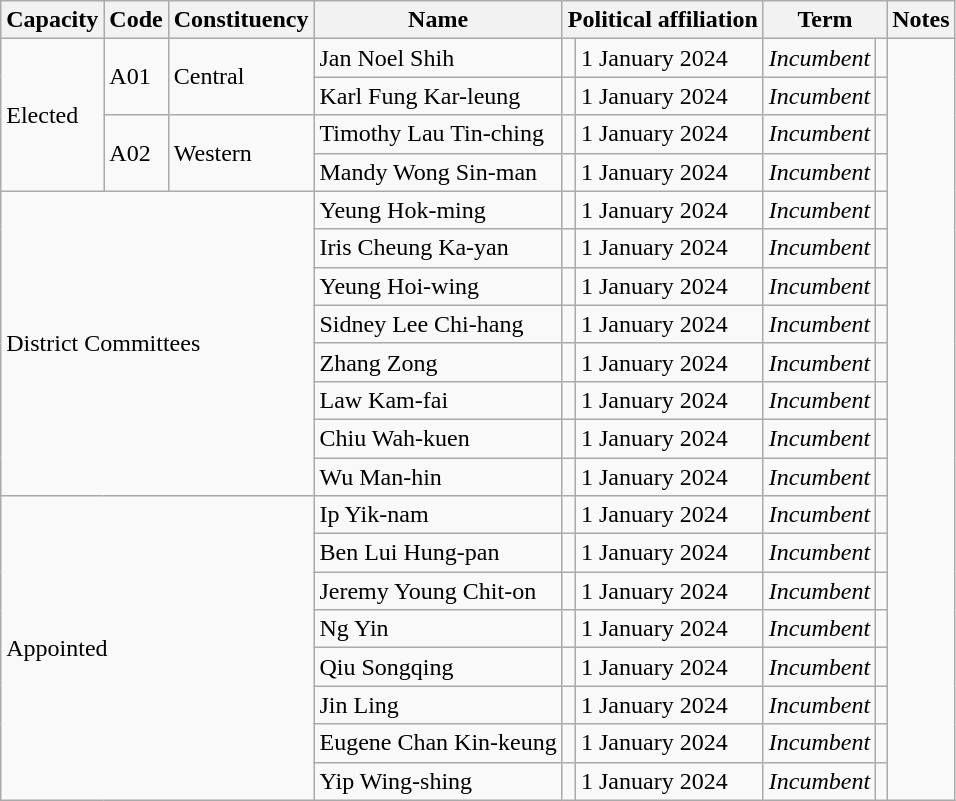<table class="wikitable sortable" border=1>
<tr>
<th>Capacity</th>
<th>Code</th>
<th>Constituency</th>
<th>Name</th>
<th colspan=2>Political affiliation</th>
<th colspan="2">Term</th>
<th class="unsortable">Notes</th>
</tr>
<tr>
<td rowspan="4">Elected</td>
<td rowspan="2">A01</td>
<td rowspan="2">Central</td>
<td>Jan Noel Shih</td>
<td></td>
<td>1 January 2024</td>
<td><em>Incumbent</em></td>
<td></td>
</tr>
<tr>
<td>Karl Fung Kar-leung</td>
<td></td>
<td>1 January 2024</td>
<td><em>Incumbent</em></td>
<td></td>
</tr>
<tr>
<td rowspan="2">A02</td>
<td rowspan="2">Western</td>
<td>Timothy Lau Tin-ching</td>
<td></td>
<td>1 January 2024</td>
<td><em>Incumbent</em></td>
<td></td>
</tr>
<tr>
<td>Mandy Wong Sin-man</td>
<td></td>
<td>1 January 2024</td>
<td><em>Incumbent</em></td>
<td></td>
</tr>
<tr>
<td colspan="3" rowspan="8">District Committees</td>
<td>Yeung Hok-ming</td>
<td></td>
<td>1 January 2024</td>
<td><em>Incumbent</em></td>
<td></td>
</tr>
<tr>
<td>Iris Cheung Ka-yan</td>
<td></td>
<td>1 January 2024</td>
<td><em>Incumbent</em></td>
<td></td>
</tr>
<tr>
<td>Yeung Hoi-wing</td>
<td></td>
<td>1 January 2024</td>
<td><em>Incumbent</em></td>
<td></td>
</tr>
<tr>
<td>Sidney Lee Chi-hang</td>
<td></td>
<td>1 January 2024</td>
<td><em>Incumbent</em></td>
<td></td>
</tr>
<tr>
<td>Zhang Zong</td>
<td></td>
<td>1 January 2024</td>
<td><em>Incumbent</em></td>
<td></td>
</tr>
<tr>
<td>Law Kam-fai</td>
<td></td>
<td>1 January 2024</td>
<td><em>Incumbent</em></td>
<td></td>
</tr>
<tr>
<td>Chiu Wah-kuen</td>
<td></td>
<td>1 January 2024</td>
<td><em>Incumbent</em></td>
<td></td>
</tr>
<tr>
<td>Wu Man-hin</td>
<td></td>
<td>1 January 2024</td>
<td><em>Incumbent</em></td>
<td></td>
</tr>
<tr>
<td colspan="3" rowspan="8">Appointed</td>
<td>Ip Yik-nam</td>
<td></td>
<td>1 January 2024</td>
<td><em>Incumbent</em></td>
<td></td>
</tr>
<tr>
<td>Ben Lui Hung-pan</td>
<td></td>
<td>1 January 2024</td>
<td><em>Incumbent</em></td>
<td></td>
</tr>
<tr>
<td>Jeremy Young Chit-on</td>
<td></td>
<td>1 January 2024</td>
<td><em>Incumbent</em></td>
<td></td>
</tr>
<tr>
<td>Ng Yin</td>
<td></td>
<td>1 January 2024</td>
<td><em>Incumbent</em></td>
<td></td>
</tr>
<tr>
<td>Qiu Songqing</td>
<td></td>
<td>1 January 2024</td>
<td><em>Incumbent</em></td>
<td></td>
</tr>
<tr>
<td>Jin Ling</td>
<td></td>
<td>1 January 2024</td>
<td><em>Incumbent</em></td>
<td></td>
</tr>
<tr>
<td>Eugene Chan Kin-keung</td>
<td></td>
<td>1 January 2024</td>
<td><em>Incumbent</em></td>
<td></td>
</tr>
<tr>
<td>Yip Wing-shing</td>
<td></td>
<td>1 January 2024</td>
<td><em>Incumbent</em></td>
<td></td>
</tr>
</table>
